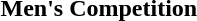<table>
<tr>
<td><strong>Men's Competition</strong></td>
<td></td>
<td></td>
<td></td>
</tr>
<tr>
</tr>
</table>
